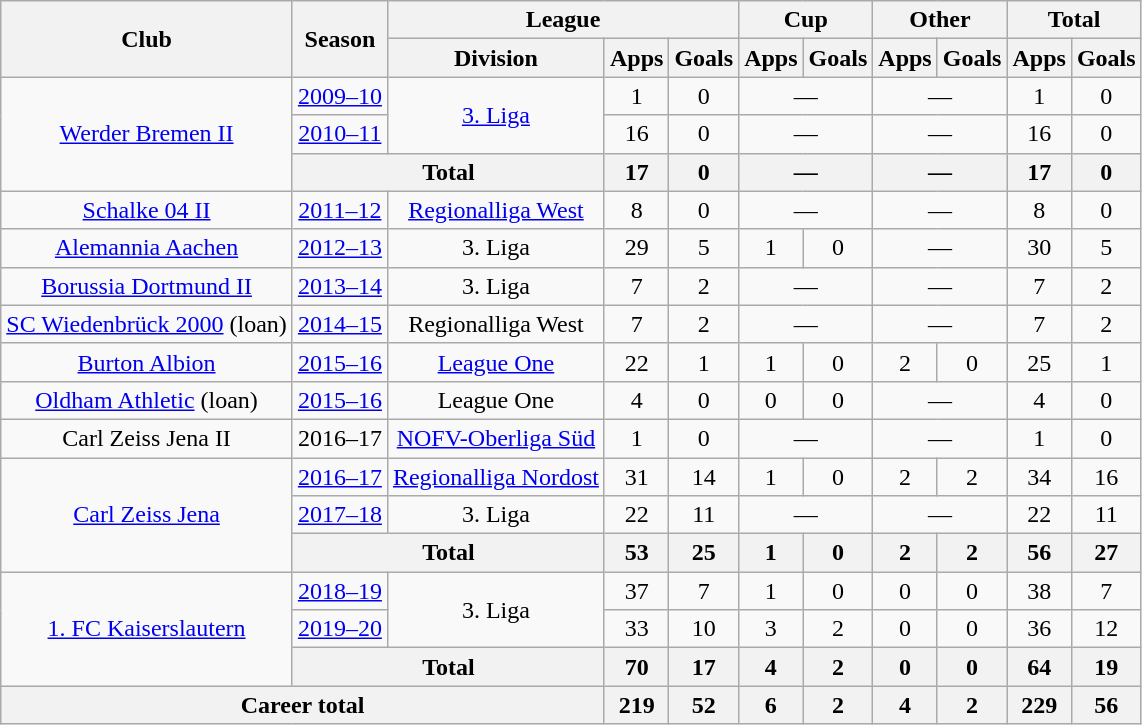<table class="wikitable" style="text-align:center">
<tr>
<th rowspan="2">Club</th>
<th rowspan="2">Season</th>
<th colspan="3">League</th>
<th colspan="2">Cup</th>
<th colspan="2">Other</th>
<th colspan="2">Total</th>
</tr>
<tr>
<th>Division</th>
<th>Apps</th>
<th>Goals</th>
<th>Apps</th>
<th>Goals</th>
<th>Apps</th>
<th>Goals</th>
<th>Apps</th>
<th>Goals</th>
</tr>
<tr>
<td rowspan="3"><a href='#'>Werder Bremen II</a></td>
<td><a href='#'>2009–10</a></td>
<td rowspan="2"><a href='#'>3. Liga</a></td>
<td>1</td>
<td>0</td>
<td colspan="2">—</td>
<td colspan="2">—</td>
<td>1</td>
<td>0</td>
</tr>
<tr>
<td><a href='#'>2010–11</a></td>
<td>16</td>
<td>0</td>
<td colspan="2">—</td>
<td colspan="2">—</td>
<td>16</td>
<td>0</td>
</tr>
<tr>
<th colspan="2">Total</th>
<th>17</th>
<th>0</th>
<th colspan="2">—</th>
<th colspan="2">—</th>
<th>17</th>
<th>0</th>
</tr>
<tr>
<td><a href='#'>Schalke 04 II</a></td>
<td><a href='#'>2011–12</a></td>
<td><a href='#'>Regionalliga West</a></td>
<td>8</td>
<td>0</td>
<td colspan="2">—</td>
<td colspan="2">—</td>
<td>8</td>
<td>0</td>
</tr>
<tr>
<td><a href='#'>Alemannia Aachen</a></td>
<td><a href='#'>2012–13</a></td>
<td>3. Liga</td>
<td>29</td>
<td>5</td>
<td>1</td>
<td>0</td>
<td colspan="2">—</td>
<td>30</td>
<td>5</td>
</tr>
<tr>
<td><a href='#'>Borussia Dortmund II</a></td>
<td><a href='#'>2013–14</a></td>
<td>3. Liga</td>
<td>7</td>
<td>2</td>
<td colspan="2">—</td>
<td colspan="2">—</td>
<td>7</td>
<td>2</td>
</tr>
<tr>
<td><a href='#'>SC Wiedenbrück 2000</a> (loan)</td>
<td><a href='#'>2014–15</a></td>
<td>Regionalliga West</td>
<td>7</td>
<td>2</td>
<td colspan="2">—</td>
<td colspan="2">—</td>
<td>7</td>
<td>2</td>
</tr>
<tr>
<td><a href='#'>Burton Albion</a></td>
<td><a href='#'>2015–16</a></td>
<td><a href='#'>League One</a></td>
<td>22</td>
<td>1</td>
<td>1</td>
<td>0</td>
<td>2</td>
<td>0</td>
<td>25</td>
<td>1</td>
</tr>
<tr>
<td><a href='#'>Oldham Athletic</a> (loan)</td>
<td><a href='#'>2015–16</a></td>
<td>League One</td>
<td>4</td>
<td>0</td>
<td>0</td>
<td>0</td>
<td colspan="2">—</td>
<td>4</td>
<td>0</td>
</tr>
<tr>
<td>Carl Zeiss Jena II</td>
<td>2016–17</td>
<td><a href='#'>NOFV-Oberliga Süd</a></td>
<td>1</td>
<td>0</td>
<td colspan="2">—</td>
<td colspan="2">—</td>
<td>1</td>
<td>0</td>
</tr>
<tr>
<td rowspan="3"><a href='#'>Carl Zeiss Jena</a></td>
<td><a href='#'>2016–17</a></td>
<td><a href='#'>Regionalliga Nordost</a></td>
<td>31</td>
<td>14</td>
<td>1</td>
<td>0</td>
<td>2</td>
<td>2</td>
<td>34</td>
<td>16</td>
</tr>
<tr>
<td><a href='#'>2017–18</a></td>
<td>3. Liga</td>
<td>22</td>
<td>11</td>
<td colspan="2">—</td>
<td colspan="2">—</td>
<td>22</td>
<td>11</td>
</tr>
<tr>
<th colspan="2">Total</th>
<th>53</th>
<th>25</th>
<th>1</th>
<th>0</th>
<th>2</th>
<th>2</th>
<th>56</th>
<th>27</th>
</tr>
<tr>
<td rowspan="3"><a href='#'>1. FC Kaiserslautern</a></td>
<td><a href='#'>2018–19</a></td>
<td rowspan="2">3. Liga</td>
<td>37</td>
<td>7</td>
<td>1</td>
<td>0</td>
<td>0</td>
<td>0</td>
<td>38</td>
<td>7</td>
</tr>
<tr>
<td><a href='#'>2019–20</a></td>
<td>33</td>
<td>10</td>
<td>3</td>
<td>2</td>
<td>0</td>
<td>0</td>
<td>36</td>
<td>12</td>
</tr>
<tr>
<th colspan="2">Total</th>
<th>70</th>
<th>17</th>
<th>4</th>
<th>2</th>
<th>0</th>
<th>0</th>
<th>64</th>
<th>19</th>
</tr>
<tr>
<th colspan="3">Career total</th>
<th>219</th>
<th>52</th>
<th>6</th>
<th>2</th>
<th>4</th>
<th>2</th>
<th>229</th>
<th>56</th>
</tr>
</table>
